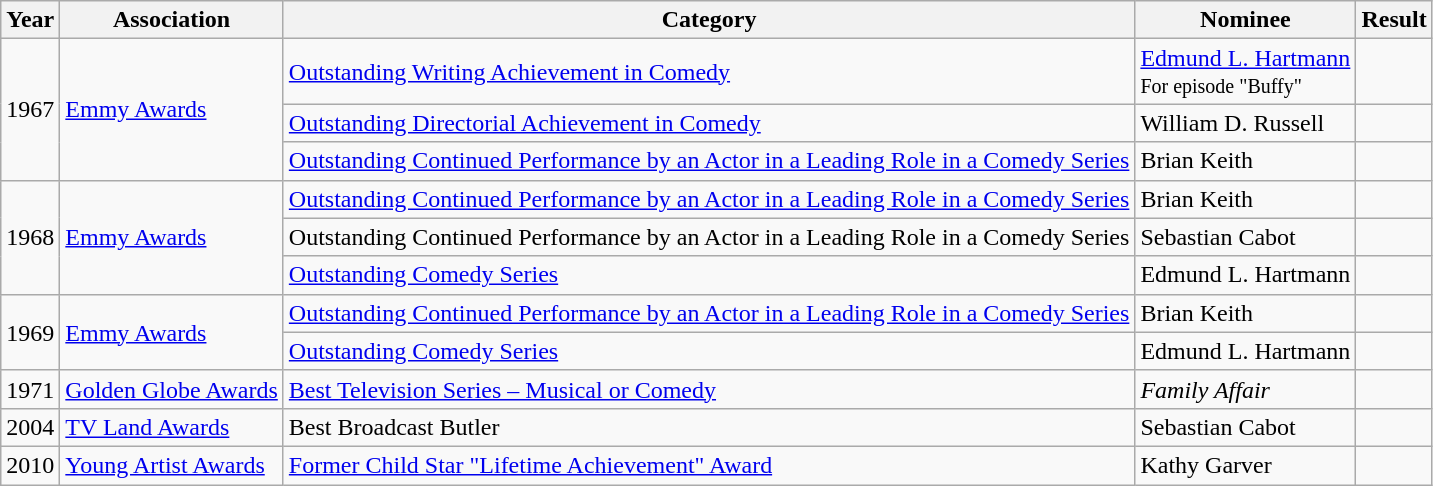<table class="wikitable">
<tr>
<th>Year</th>
<th>Association</th>
<th>Category</th>
<th>Nominee</th>
<th>Result</th>
</tr>
<tr>
<td rowspan=3>1967</td>
<td rowspan=3><a href='#'>Emmy Awards</a></td>
<td><a href='#'>Outstanding Writing Achievement in Comedy</a></td>
<td><a href='#'>Edmund L. Hartmann</a><br><small>For episode "Buffy"</small></td>
<td></td>
</tr>
<tr>
<td><a href='#'>Outstanding Directorial Achievement in Comedy</a></td>
<td>William D. Russell</td>
<td></td>
</tr>
<tr>
<td><a href='#'>Outstanding Continued Performance by an Actor in a Leading Role in a Comedy Series</a></td>
<td>Brian Keith</td>
<td></td>
</tr>
<tr>
<td rowspan=3>1968</td>
<td rowspan=3><a href='#'>Emmy Awards</a></td>
<td><a href='#'>Outstanding Continued Performance by an Actor in a Leading Role in a Comedy Series</a></td>
<td>Brian Keith</td>
<td></td>
</tr>
<tr>
<td>Outstanding Continued Performance by an Actor in a Leading Role in a Comedy Series</td>
<td>Sebastian Cabot</td>
<td></td>
</tr>
<tr>
<td><a href='#'>Outstanding Comedy Series</a></td>
<td>Edmund L. Hartmann</td>
<td></td>
</tr>
<tr>
<td rowspan=2>1969</td>
<td rowspan=2><a href='#'>Emmy Awards</a></td>
<td><a href='#'>Outstanding Continued Performance by an Actor in a Leading Role in a Comedy Series</a></td>
<td>Brian Keith</td>
<td></td>
</tr>
<tr>
<td><a href='#'>Outstanding Comedy Series</a></td>
<td>Edmund L. Hartmann</td>
<td></td>
</tr>
<tr>
<td>1971</td>
<td><a href='#'>Golden Globe Awards</a></td>
<td><a href='#'>Best Television Series – Musical or Comedy</a></td>
<td><em>Family Affair</em></td>
<td></td>
</tr>
<tr>
<td>2004</td>
<td><a href='#'>TV Land Awards</a></td>
<td>Best Broadcast Butler</td>
<td>Sebastian Cabot</td>
<td></td>
</tr>
<tr>
<td>2010</td>
<td><a href='#'>Young Artist Awards</a></td>
<td><a href='#'>Former Child Star "Lifetime Achievement" Award</a></td>
<td>Kathy Garver</td>
<td></td>
</tr>
</table>
